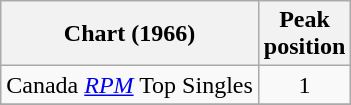<table class="wikitable">
<tr>
<th>Chart (1966)</th>
<th>Peak<br>position</th>
</tr>
<tr>
<td>Canada <em><a href='#'>RPM</a></em> Top Singles</td>
<td align="center">1</td>
</tr>
<tr>
</tr>
</table>
